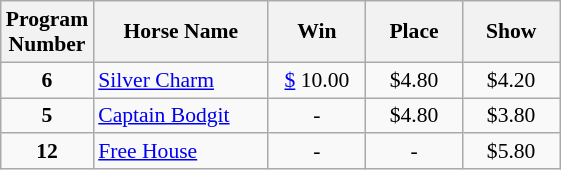<table class="wikitable sortable" style="font-size:90%">
<tr>
<th width="48px">Program<br>Number</th>
<th width="110px">Horse Name<br></th>
<th width="58px">Win<br></th>
<th width="58px">Place<br></th>
<th width="58px">Show</th>
</tr>
<tr>
<td align=center><strong>6</strong></td>
<td><a href='#'>Silver Charm</a></td>
<td align=center><a href='#'>$</a> 10.00</td>
<td align=center>$4.80</td>
<td align=center>$4.20</td>
</tr>
<tr>
<td align=center><strong>5</strong></td>
<td><a href='#'>Captain Bodgit</a></td>
<td align=center>-</td>
<td align=center>$4.80</td>
<td align=center>$3.80</td>
</tr>
<tr>
<td align=center><strong>12</strong></td>
<td><a href='#'>Free House</a></td>
<td align=center>-</td>
<td align=center>-</td>
<td align=center>$5.80</td>
</tr>
</table>
